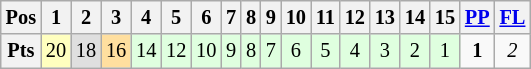<table class="wikitable" style="font-size: 85%;">
<tr>
<th>Pos</th>
<th>1</th>
<th>2</th>
<th>3</th>
<th>4</th>
<th>5</th>
<th>6</th>
<th>7</th>
<th>8</th>
<th>9</th>
<th>10</th>
<th>11</th>
<th>12</th>
<th>13</th>
<th>14</th>
<th>15</th>
<th><a href='#'>PP</a></th>
<th><a href='#'>FL</a></th>
</tr>
<tr align="center">
<th>Pts</th>
<td style="background:#FFFFBF;">20</td>
<td style="background:#DFDFDF;">18</td>
<td style="background:#FFDF9F;">16</td>
<td style="background:#DFFFDF;">14</td>
<td style="background:#DFFFDF;">12</td>
<td style="background:#DFFFDF;">10</td>
<td style="background:#DFFFDF;">9</td>
<td style="background:#DFFFDF;">8</td>
<td style="background:#DFFFDF;">7</td>
<td style="background:#DFFFDF;">6</td>
<td style="background:#DFFFDF;">5</td>
<td style="background:#DFFFDF;">4</td>
<td style="background:#DFFFDF;">3</td>
<td style="background:#DFFFDF;">2</td>
<td style="background:#DFFFDF;">1</td>
<td><strong>1</strong></td>
<td><em>2</em></td>
</tr>
</table>
